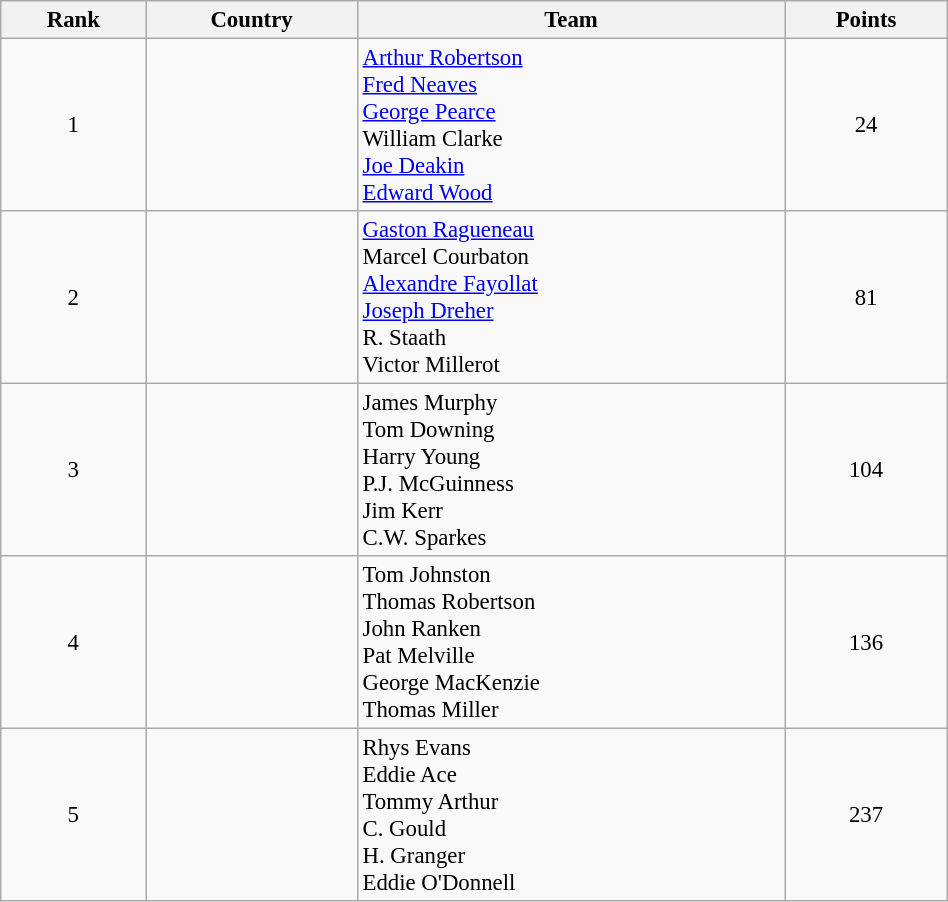<table class="wikitable sortable" style=" text-align:center; font-size:95%;" width="50%">
<tr>
<th>Rank</th>
<th>Country</th>
<th>Team</th>
<th>Points</th>
</tr>
<tr>
<td align=center>1</td>
<td align=left></td>
<td align=left><a href='#'>Arthur Robertson</a><br><a href='#'>Fred Neaves</a><br><a href='#'>George Pearce</a><br>William Clarke<br><a href='#'>Joe Deakin</a><br><a href='#'>Edward Wood</a></td>
<td>24</td>
</tr>
<tr>
<td align=center>2</td>
<td align=left></td>
<td align=left><a href='#'>Gaston Ragueneau</a><br>Marcel Courbaton<br><a href='#'>Alexandre Fayollat</a><br><a href='#'>Joseph Dreher</a><br>R. Staath<br>Victor Millerot</td>
<td>81</td>
</tr>
<tr>
<td align=center>3</td>
<td align=left></td>
<td align=left>James Murphy<br>Tom Downing<br>Harry Young<br>P.J. McGuinness<br>Jim Kerr<br>C.W. Sparkes</td>
<td>104</td>
</tr>
<tr>
<td align=center>4</td>
<td align=left></td>
<td align=left>Tom Johnston<br>Thomas Robertson<br>John Ranken<br>Pat Melville<br>George MacKenzie<br>Thomas Miller</td>
<td>136</td>
</tr>
<tr>
<td align=center>5</td>
<td align=left></td>
<td align=left>Rhys Evans<br>Eddie Ace<br>Tommy Arthur<br>C. Gould<br>H. Granger<br>Eddie O'Donnell</td>
<td>237</td>
</tr>
</table>
